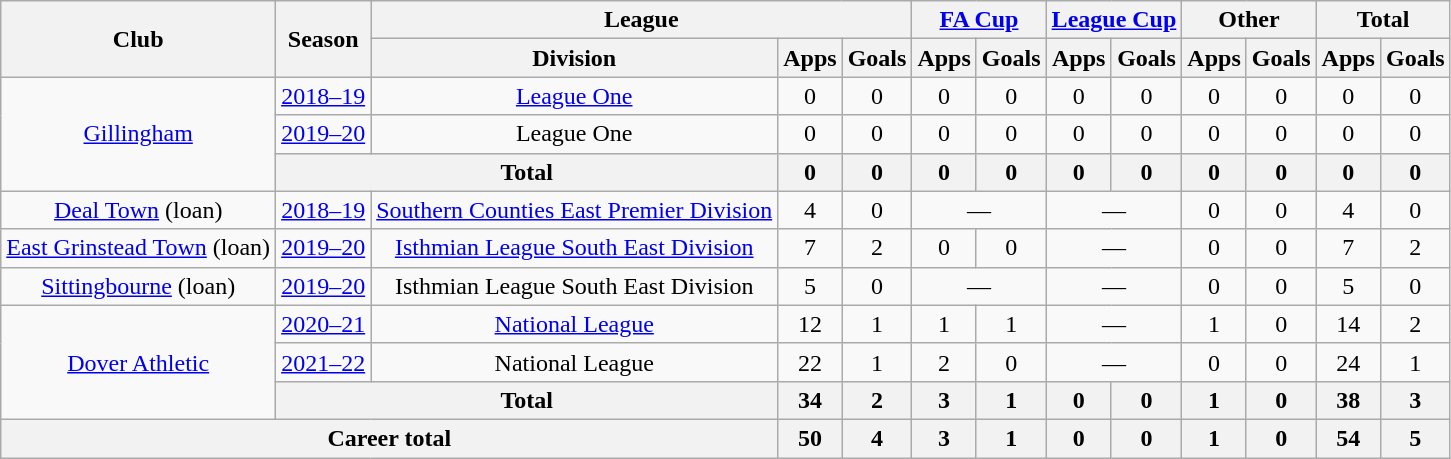<table class="wikitable" style="text-align: center">
<tr>
<th rowspan="2">Club</th>
<th rowspan="2">Season</th>
<th colspan="3">League</th>
<th colspan="2"><a href='#'>FA Cup</a></th>
<th colspan="2"><a href='#'>League Cup</a></th>
<th colspan="2">Other</th>
<th colspan="2">Total</th>
</tr>
<tr>
<th>Division</th>
<th>Apps</th>
<th>Goals</th>
<th>Apps</th>
<th>Goals</th>
<th>Apps</th>
<th>Goals</th>
<th>Apps</th>
<th>Goals</th>
<th>Apps</th>
<th>Goals</th>
</tr>
<tr>
<td rowspan="3"><a href='#'>Gillingham</a></td>
<td><a href='#'>2018–19</a></td>
<td><a href='#'>League One</a></td>
<td>0</td>
<td>0</td>
<td>0</td>
<td>0</td>
<td>0</td>
<td>0</td>
<td>0</td>
<td>0</td>
<td>0</td>
<td>0</td>
</tr>
<tr>
<td><a href='#'>2019–20</a></td>
<td>League One</td>
<td>0</td>
<td>0</td>
<td>0</td>
<td>0</td>
<td>0</td>
<td>0</td>
<td>0</td>
<td>0</td>
<td>0</td>
<td>0</td>
</tr>
<tr>
<th colspan="2">Total</th>
<th>0</th>
<th>0</th>
<th>0</th>
<th>0</th>
<th>0</th>
<th>0</th>
<th>0</th>
<th>0</th>
<th>0</th>
<th>0</th>
</tr>
<tr>
<td><a href='#'>Deal Town</a> (loan)</td>
<td><a href='#'>2018–19</a></td>
<td><a href='#'>Southern Counties East Premier Division</a></td>
<td>4</td>
<td>0</td>
<td colspan="2">—</td>
<td colspan="2">—</td>
<td>0</td>
<td>0</td>
<td>4</td>
<td>0</td>
</tr>
<tr>
<td><a href='#'>East Grinstead Town</a> (loan)</td>
<td><a href='#'>2019–20</a></td>
<td><a href='#'>Isthmian League South East Division</a></td>
<td>7</td>
<td>2</td>
<td>0</td>
<td>0</td>
<td colspan="2">—</td>
<td>0</td>
<td>0</td>
<td>7</td>
<td>2</td>
</tr>
<tr>
<td><a href='#'>Sittingbourne</a> (loan)</td>
<td><a href='#'>2019–20</a></td>
<td>Isthmian League South East Division</td>
<td>5</td>
<td>0</td>
<td colspan="2">—</td>
<td colspan="2">—</td>
<td>0</td>
<td>0</td>
<td>5</td>
<td>0</td>
</tr>
<tr>
<td rowspan="3"><a href='#'>Dover Athletic</a></td>
<td><a href='#'>2020–21</a> </td>
<td><a href='#'>National League</a></td>
<td>12</td>
<td>1</td>
<td>1</td>
<td>1</td>
<td colspan="2">—</td>
<td>1</td>
<td>0</td>
<td>14</td>
<td>2</td>
</tr>
<tr>
<td><a href='#'>2021–22</a></td>
<td>National League</td>
<td>22</td>
<td>1</td>
<td>2</td>
<td>0</td>
<td colspan="2">—</td>
<td>0</td>
<td>0</td>
<td>24</td>
<td>1</td>
</tr>
<tr>
<th colspan="2">Total</th>
<th>34</th>
<th>2</th>
<th>3</th>
<th>1</th>
<th>0</th>
<th>0</th>
<th>1</th>
<th>0</th>
<th>38</th>
<th>3</th>
</tr>
<tr>
<th colspan="3">Career total</th>
<th>50</th>
<th>4</th>
<th>3</th>
<th>1</th>
<th>0</th>
<th>0</th>
<th>1</th>
<th>0</th>
<th>54</th>
<th>5</th>
</tr>
</table>
